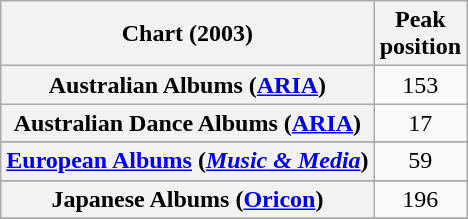<table class="wikitable sortable plainrowheaders" style="text-align:center">
<tr>
<th scope="col">Chart (2003)</th>
<th scope="col">Peak<br>position</th>
</tr>
<tr>
<th scope="row">Australian Albums (<a href='#'>ARIA</a>)</th>
<td>153</td>
</tr>
<tr>
<th scope="row">Australian Dance Albums (<a href='#'>ARIA</a>)</th>
<td>17</td>
</tr>
<tr>
</tr>
<tr>
<th scope="row"><a href='#'>European Albums</a> (<em><a href='#'>Music & Media</a></em>)</th>
<td>59</td>
</tr>
<tr>
</tr>
<tr>
<th scope="row">Japanese Albums (<a href='#'>Oricon</a>)</th>
<td>196</td>
</tr>
<tr>
</tr>
<tr>
</tr>
<tr>
</tr>
<tr>
</tr>
<tr>
</tr>
</table>
